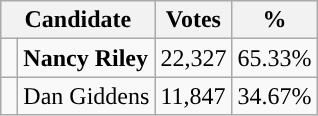<table class="wikitable">
<tr>
<th colspan="2" rowspan="1" align="center" valign="top"><strong>Candidate</strong></th>
<th valign="top"><strong>Votes</strong></th>
<th valign="top"><strong>%</strong></th>
</tr>
<tr>
<td style="background-color:"> </td>
<td><strong>Nancy Riley</strong></td>
<td>22,327</td>
<td>65.33%</td>
</tr>
<tr>
<td style="background-color:"> </td>
<td>Dan Giddens</td>
<td>11,847</td>
<td>34.67%</td>
</tr>
</table>
